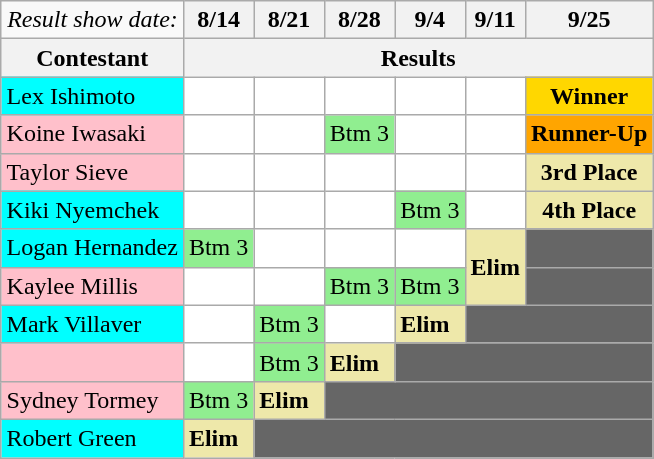<table class="wikitable" style="margin:1em auto;">
<tr>
<td align="right"><em>Result show date:</em></td>
<th>8/14</th>
<th>8/21</th>
<th>8/28</th>
<th>9/4</th>
<th>9/11</th>
<th>9/25</th>
</tr>
<tr>
<th>Contestant</th>
<th colspan="7" align="center">Results</th>
</tr>
<tr>
<td style="background:cyan;">Lex Ishimoto</td>
<td style="background:white;"></td>
<td style="background:white;"></td>
<td style="background:white;"></td>
<td style="background:white;"></td>
<td style="background:white;"></td>
<td style="background:gold;text-align:center;"><strong>Winner</strong></td>
</tr>
<tr>
<td style="background:pink;">Koine Iwasaki</td>
<td style="background:white;"></td>
<td style="background:white;"></td>
<td style="background:lightgreen;">Btm 3</td>
<td style="background:white;"></td>
<td style="background:white;"></td>
<td style="background:orange;text-align:center;"><strong>Runner-Up</strong></td>
</tr>
<tr>
<td style="background:pink;">Taylor Sieve</td>
<td style="background:white;"></td>
<td style="background:white;"></td>
<td style="background:white;"></td>
<td style="background:white;"></td>
<td style="background:white;"></td>
<td style="background:palegoldenrod;text-align:center;"><strong>3rd Place</strong></td>
</tr>
<tr>
<td style="background:cyan;">Kiki Nyemchek</td>
<td style="background:white;"></td>
<td style="background:white;"></td>
<td style="background:white;"></td>
<td style="background:lightgreen;">Btm 3</td>
<td style="background:white;"></td>
<td style="background:palegoldenrod;text-align:center;"><strong>4th Place</strong></td>
</tr>
<tr>
<td style="background:cyan;">Logan Hernandez</td>
<td style="background:lightgreen;">Btm 3</td>
<td style="background:white;"></td>
<td style="background:white;"></td>
<td style="background:white;"></td>
<td style="background:palegoldenrod;" rowspan="2"><strong>Elim</strong></td>
<td style="background:#666;"></td>
</tr>
<tr>
<td style="background:pink;">Kaylee Millis</td>
<td style="background:white;"></td>
<td style="background:white;"></td>
<td style="background:lightgreen;">Btm 3</td>
<td style="background:lightgreen;">Btm 3</td>
<td style="background:#666;"></td>
</tr>
<tr>
<td style="background:cyan;">Mark Villaver</td>
<td style="background:white;"></td>
<td style="background:lightgreen;">Btm 3</td>
<td style="background:white;"></td>
<td style="background:Palegoldenrod;"><strong>Elim</strong></td>
<td colspan="2" style="background:#666;"></td>
</tr>
<tr>
<td style="background:pink;"></td>
<td style="background:white;"></td>
<td style="background:lightgreen;">Btm 3</td>
<td style="background:Palegoldenrod;"><strong>Elim</strong></td>
<td colspan="3" style="background:#666;"></td>
</tr>
<tr>
<td style="background:pink;">Sydney Tormey</td>
<td style="background:lightgreen;">Btm 3</td>
<td style="background:Palegoldenrod;"><strong>Elim</strong></td>
<td colspan="4" style="background:#666;"></td>
</tr>
<tr>
<td style="background:cyan;">Robert Green</td>
<td style="background:Palegoldenrod;"><strong>Elim</strong></td>
<td colspan="5" style="background:#666;"></td>
</tr>
</table>
